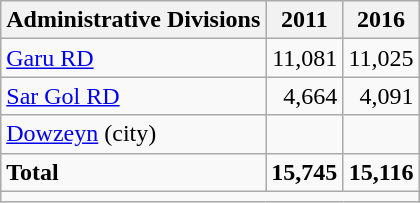<table class="wikitable">
<tr>
<th>Administrative Divisions</th>
<th>2011</th>
<th>2016</th>
</tr>
<tr>
<td><a href='#'>Garu RD</a></td>
<td style="text-align: right;">11,081</td>
<td style="text-align: right;">11,025</td>
</tr>
<tr>
<td><a href='#'>Sar Gol RD</a></td>
<td style="text-align: right;">4,664</td>
<td style="text-align: right;">4,091</td>
</tr>
<tr>
<td><a href='#'>Dowzeyn</a> (city)</td>
<td style="text-align: right;"></td>
<td style="text-align: right;"></td>
</tr>
<tr>
<td><strong>Total</strong></td>
<td style="text-align: right;"><strong>15,745</strong></td>
<td style="text-align: right;"><strong>15,116</strong></td>
</tr>
<tr>
<td colspan=3></td>
</tr>
</table>
